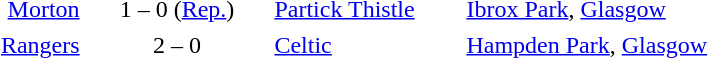<table width=100% cellspacing=1>
<tr>
<th width=12%></th>
<th width=10%></th>
<th width=125></th>
<th></th>
</tr>
<tr>
<td align=right><a href='#'>Morton</a></td>
<td align=center>1 – 0 (<a href='#'>Rep.</a>)</td>
<td><a href='#'>Partick Thistle</a></td>
<td><a href='#'>Ibrox Park</a>, <a href='#'>Glasgow</a></td>
</tr>
<tr>
<td></td>
</tr>
<tr>
<td align=right><a href='#'>Rangers</a></td>
<td align=center>2 – 0</td>
<td><a href='#'>Celtic</a></td>
<td><a href='#'>Hampden Park</a>, <a href='#'>Glasgow</a></td>
</tr>
</table>
